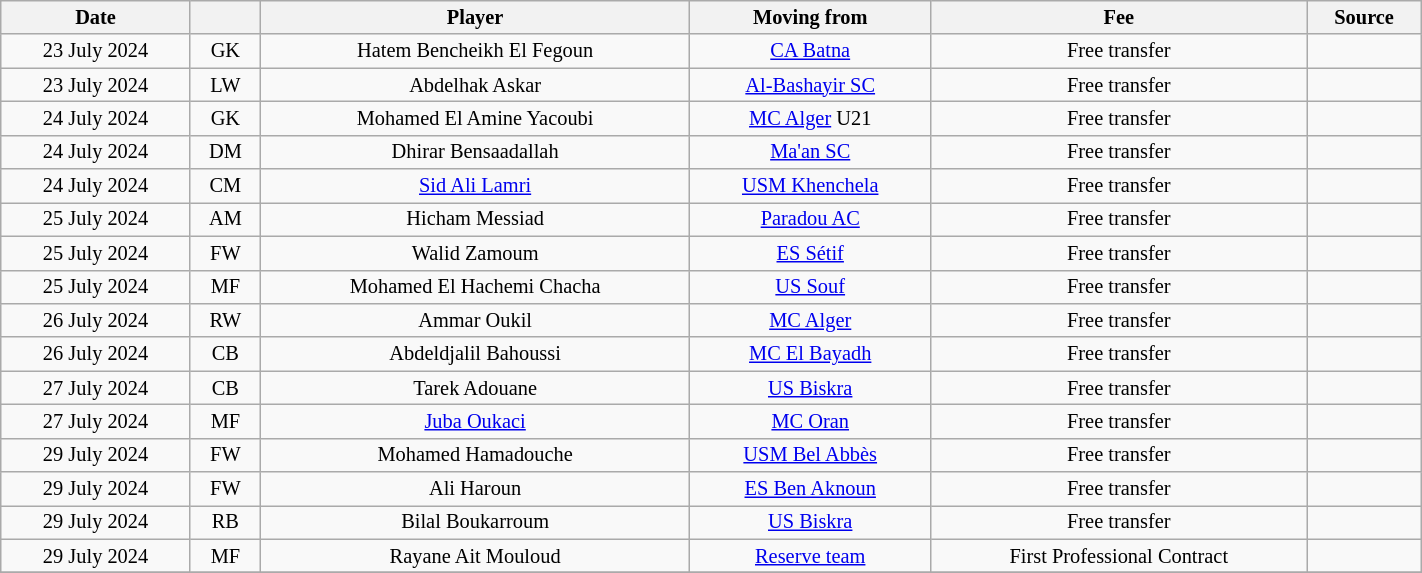<table class="wikitable sortable" style="width:75%; text-align:center; font-size:85%; text-align:centre;">
<tr>
<th>Date</th>
<th></th>
<th>Player</th>
<th>Moving from</th>
<th>Fee</th>
<th>Source</th>
</tr>
<tr>
<td>23 July 2024</td>
<td>GK</td>
<td> Hatem Bencheikh El Fegoun</td>
<td><a href='#'>CA Batna</a></td>
<td>Free transfer</td>
<td></td>
</tr>
<tr>
<td>23 July 2024</td>
<td>LW</td>
<td> Abdelhak Askar</td>
<td> <a href='#'>Al-Bashayir SC</a></td>
<td>Free transfer</td>
<td></td>
</tr>
<tr>
<td>24 July 2024</td>
<td>GK</td>
<td> Mohamed El Amine Yacoubi</td>
<td><a href='#'>MC Alger</a> U21</td>
<td>Free transfer</td>
<td></td>
</tr>
<tr>
<td>24 July 2024</td>
<td>DM</td>
<td> Dhirar Bensaadallah</td>
<td> <a href='#'>Ma'an SC</a></td>
<td>Free transfer</td>
<td></td>
</tr>
<tr>
<td>24 July 2024</td>
<td>CM</td>
<td> <a href='#'>Sid Ali Lamri</a></td>
<td><a href='#'>USM Khenchela</a></td>
<td>Free transfer</td>
<td></td>
</tr>
<tr>
<td>25 July 2024</td>
<td>AM</td>
<td> Hicham Messiad</td>
<td><a href='#'>Paradou AC</a></td>
<td>Free transfer</td>
<td></td>
</tr>
<tr>
<td>25 July 2024</td>
<td>FW</td>
<td> Walid Zamoum</td>
<td><a href='#'>ES Sétif</a></td>
<td>Free transfer</td>
<td></td>
</tr>
<tr>
<td>25 July 2024</td>
<td>MF</td>
<td> Mohamed El Hachemi Chacha</td>
<td><a href='#'>US Souf</a></td>
<td>Free transfer</td>
<td></td>
</tr>
<tr>
<td>26 July 2024</td>
<td>RW</td>
<td> Ammar Oukil</td>
<td><a href='#'>MC Alger</a></td>
<td>Free transfer</td>
<td></td>
</tr>
<tr>
<td>26 July 2024</td>
<td>CB</td>
<td> Abdeldjalil Bahoussi</td>
<td><a href='#'>MC El Bayadh</a></td>
<td>Free transfer</td>
<td></td>
</tr>
<tr>
<td>27 July 2024</td>
<td>CB</td>
<td> Tarek Adouane</td>
<td><a href='#'>US Biskra</a></td>
<td>Free transfer</td>
<td></td>
</tr>
<tr>
<td>27 July 2024</td>
<td>MF</td>
<td> <a href='#'>Juba Oukaci</a></td>
<td><a href='#'>MC Oran</a></td>
<td>Free transfer</td>
<td></td>
</tr>
<tr>
<td>29 July 2024</td>
<td>FW</td>
<td> Mohamed Hamadouche</td>
<td><a href='#'>USM Bel Abbès</a></td>
<td>Free transfer</td>
<td></td>
</tr>
<tr>
<td>29 July 2024</td>
<td>FW</td>
<td> Ali Haroun</td>
<td><a href='#'>ES Ben Aknoun</a></td>
<td>Free transfer</td>
<td></td>
</tr>
<tr>
<td>29 July 2024</td>
<td>RB</td>
<td> Bilal Boukarroum</td>
<td><a href='#'>US Biskra</a></td>
<td>Free transfer</td>
<td></td>
</tr>
<tr>
<td>29 July 2024</td>
<td>MF</td>
<td> Rayane Ait Mouloud</td>
<td><a href='#'>Reserve team</a></td>
<td>First Professional Contract</td>
<td></td>
</tr>
<tr>
</tr>
</table>
